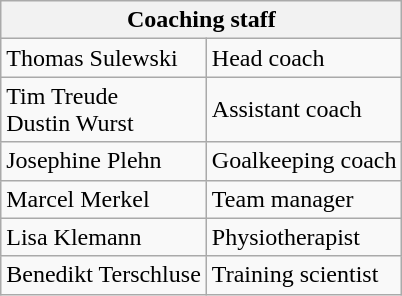<table class="wikitable">
<tr>
<th colspan="2">Coaching staff</th>
</tr>
<tr>
<td> Thomas Sulewski</td>
<td>Head coach</td>
</tr>
<tr>
<td> Tim Treude <br>  Dustin Wurst</td>
<td>Assistant coach</td>
</tr>
<tr>
<td> Josephine Plehn</td>
<td>Goalkeeping coach</td>
</tr>
<tr>
<td> Marcel Merkel</td>
<td>Team manager</td>
</tr>
<tr>
<td> Lisa Klemann</td>
<td>Physiotherapist</td>
</tr>
<tr>
<td> Benedikt Terschluse</td>
<td>Training scientist</td>
</tr>
</table>
